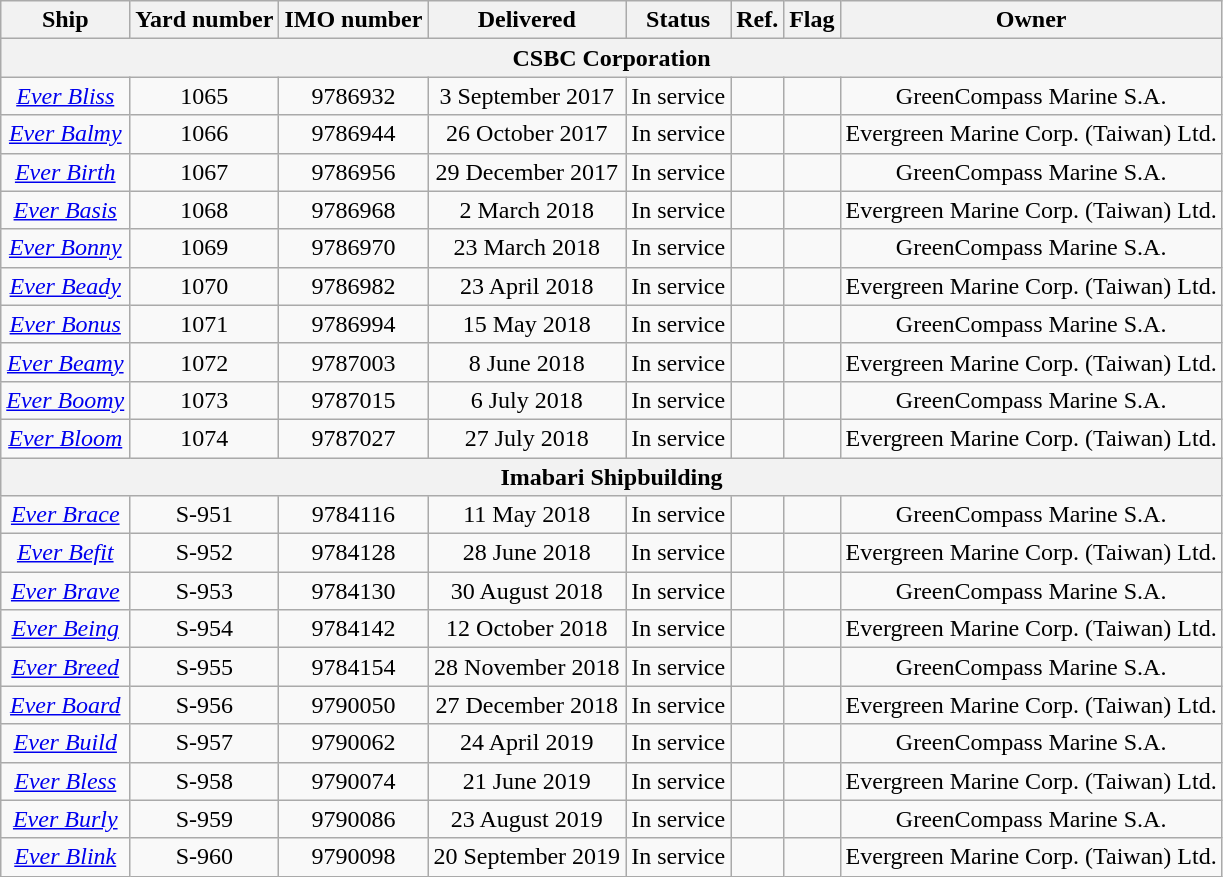<table class="wikitable" style="text-align:center">
<tr>
<th>Ship</th>
<th>Yard number</th>
<th>IMO number</th>
<th>Delivered</th>
<th>Status</th>
<th>Ref.</th>
<th>Flag</th>
<th>Owner</th>
</tr>
<tr>
<th colspan="8">CSBC Corporation</th>
</tr>
<tr>
<td><em><a href='#'>Ever Bliss</a></em></td>
<td>1065</td>
<td>9786932</td>
<td>3 September 2017</td>
<td>In service</td>
<td></td>
<td></td>
<td>GreenCompass Marine S.A.</td>
</tr>
<tr>
<td><em><a href='#'>Ever Balmy</a></em></td>
<td>1066</td>
<td>9786944</td>
<td>26 October 2017</td>
<td>In service</td>
<td></td>
<td></td>
<td>Evergreen Marine Corp. (Taiwan) Ltd.</td>
</tr>
<tr>
<td><em><a href='#'>Ever Birth</a></em></td>
<td>1067</td>
<td>9786956</td>
<td>29 December 2017</td>
<td>In service</td>
<td></td>
<td></td>
<td>GreenCompass Marine S.A.</td>
</tr>
<tr>
<td><em><a href='#'>Ever Basis</a></em></td>
<td>1068</td>
<td>9786968</td>
<td>2 March 2018</td>
<td>In service</td>
<td></td>
<td></td>
<td>Evergreen Marine Corp. (Taiwan) Ltd.</td>
</tr>
<tr>
<td><em><a href='#'>Ever Bonny</a></em></td>
<td>1069</td>
<td>9786970</td>
<td>23 March 2018</td>
<td>In service</td>
<td></td>
<td></td>
<td>GreenCompass Marine S.A.</td>
</tr>
<tr>
<td><em><a href='#'>Ever Beady</a></em></td>
<td>1070</td>
<td>9786982</td>
<td>23 April 2018</td>
<td>In service</td>
<td></td>
<td></td>
<td>Evergreen Marine Corp. (Taiwan) Ltd.</td>
</tr>
<tr>
<td><em><a href='#'>Ever Bonus</a></em></td>
<td>1071</td>
<td>9786994</td>
<td>15 May 2018</td>
<td>In service</td>
<td></td>
<td></td>
<td>GreenCompass Marine S.A.</td>
</tr>
<tr>
<td><em><a href='#'>Ever Beamy</a></em></td>
<td>1072</td>
<td>9787003</td>
<td>8 June 2018</td>
<td>In service</td>
<td></td>
<td></td>
<td>Evergreen Marine Corp. (Taiwan) Ltd.</td>
</tr>
<tr>
<td><em><a href='#'>Ever Boomy</a></em></td>
<td>1073</td>
<td>9787015</td>
<td>6 July 2018</td>
<td>In service</td>
<td></td>
<td></td>
<td>GreenCompass Marine S.A.</td>
</tr>
<tr>
<td><em><a href='#'>Ever Bloom</a></em></td>
<td>1074</td>
<td>9787027</td>
<td>27 July 2018</td>
<td>In service</td>
<td></td>
<td></td>
<td>Evergreen Marine Corp. (Taiwan) Ltd.</td>
</tr>
<tr>
<th colspan="8">Imabari Shipbuilding</th>
</tr>
<tr>
<td><em><a href='#'>Ever Brace</a></em></td>
<td>S-951</td>
<td>9784116</td>
<td>11 May 2018</td>
<td>In service</td>
<td></td>
<td></td>
<td>GreenCompass Marine S.A.</td>
</tr>
<tr>
<td><em><a href='#'>Ever Befit</a></em></td>
<td>S-952</td>
<td>9784128</td>
<td>28 June 2018</td>
<td>In service</td>
<td></td>
<td></td>
<td>Evergreen Marine Corp. (Taiwan) Ltd.</td>
</tr>
<tr>
<td><em><a href='#'>Ever Brave</a></em></td>
<td>S-953</td>
<td>9784130</td>
<td>30 August 2018</td>
<td>In service</td>
<td></td>
<td></td>
<td>GreenCompass Marine S.A.</td>
</tr>
<tr>
<td><em><a href='#'>Ever Being</a></em></td>
<td>S-954</td>
<td>9784142</td>
<td>12 October 2018</td>
<td>In service</td>
<td></td>
<td></td>
<td>Evergreen Marine Corp. (Taiwan) Ltd.</td>
</tr>
<tr>
<td><em><a href='#'>Ever Breed</a></em></td>
<td>S-955</td>
<td>9784154</td>
<td>28 November 2018</td>
<td>In service</td>
<td></td>
<td></td>
<td>GreenCompass Marine S.A.</td>
</tr>
<tr>
<td><em><a href='#'>Ever Board</a></em></td>
<td>S-956</td>
<td>9790050</td>
<td>27 December 2018</td>
<td>In service</td>
<td></td>
<td></td>
<td>Evergreen Marine Corp. (Taiwan) Ltd.</td>
</tr>
<tr>
<td><em><a href='#'>Ever Build</a></em></td>
<td>S-957</td>
<td>9790062</td>
<td>24 April 2019</td>
<td>In service</td>
<td></td>
<td></td>
<td>GreenCompass Marine S.A.</td>
</tr>
<tr>
<td><em><a href='#'>Ever Bless</a></em></td>
<td>S-958</td>
<td>9790074</td>
<td>21 June 2019</td>
<td>In service</td>
<td></td>
<td></td>
<td>Evergreen Marine Corp. (Taiwan) Ltd.</td>
</tr>
<tr>
<td><em><a href='#'>Ever Burly</a></em></td>
<td>S-959</td>
<td>9790086</td>
<td>23 August 2019</td>
<td>In service</td>
<td></td>
<td></td>
<td>GreenCompass Marine S.A.</td>
</tr>
<tr>
<td><em><a href='#'>Ever Blink</a></em></td>
<td>S-960</td>
<td>9790098</td>
<td>20 September 2019</td>
<td>In service</td>
<td></td>
<td></td>
<td>Evergreen Marine Corp. (Taiwan) Ltd.</td>
</tr>
</table>
